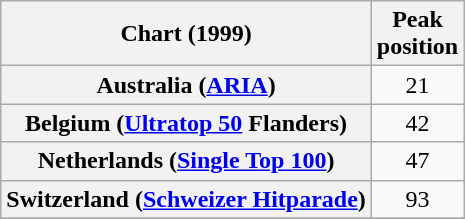<table class="wikitable sortable plainrowheaders" style="text-align:center">
<tr>
<th>Chart (1999)</th>
<th>Peak<br>position</th>
</tr>
<tr>
<th scope="row">Australia (<a href='#'>ARIA</a>)</th>
<td>21</td>
</tr>
<tr>
<th scope="row">Belgium (<a href='#'>Ultratop 50</a> Flanders)</th>
<td>42</td>
</tr>
<tr>
<th scope="row">Netherlands (<a href='#'>Single Top 100</a>)</th>
<td>47</td>
</tr>
<tr>
<th scope="row">Switzerland (<a href='#'>Schweizer Hitparade</a>)</th>
<td>93</td>
</tr>
<tr>
</tr>
</table>
